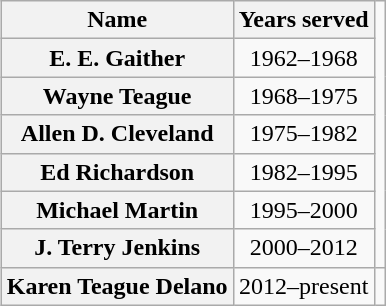<table style="float:right;"  class="wikitable">
<tr>
<th>Name</th>
<th>Years served</th>
</tr>
<tr>
<th>E. E. Gaither</th>
<td style="text-align:center;">1962–1968</td>
</tr>
<tr>
<th>Wayne Teague</th>
<td style="text-align:center;">1968–1975</td>
</tr>
<tr>
<th>Allen D. Cleveland</th>
<td style="text-align:center;">1975–1982</td>
</tr>
<tr>
<th>Ed Richardson</th>
<td style="text-align:center;">1982–1995</td>
</tr>
<tr>
<th>Michael Martin</th>
<td style="text-align:center;">1995–2000</td>
</tr>
<tr>
<th>J. Terry Jenkins</th>
<td style="text-align:center;">2000–2012</td>
</tr>
<tr>
<th>Karen Teague Delano</th>
<td style="text-align:center;">2012–present</td>
<td colspan="2"></td>
</tr>
</table>
